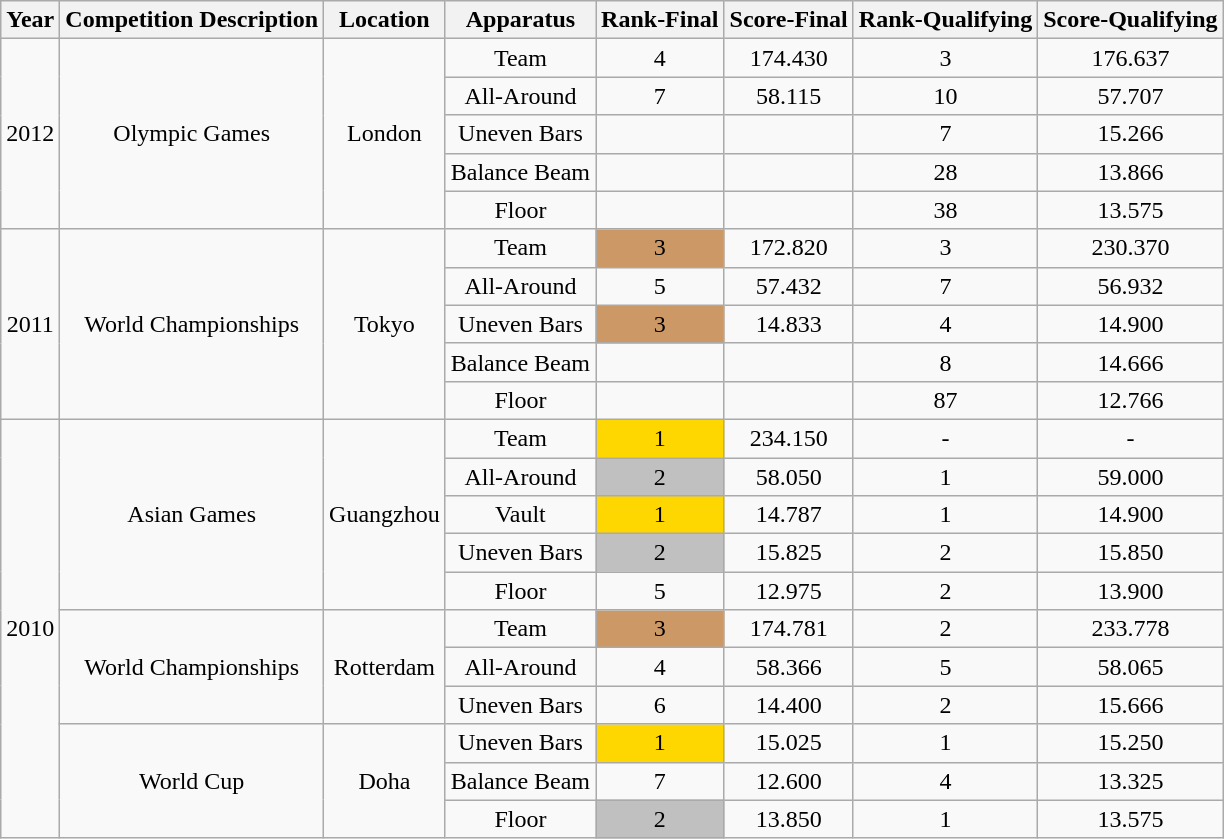<table class="wikitable" style="text-align:center">
<tr>
<th>Year</th>
<th>Competition Description</th>
<th>Location</th>
<th>Apparatus</th>
<th>Rank-Final</th>
<th>Score-Final</th>
<th>Rank-Qualifying</th>
<th>Score-Qualifying</th>
</tr>
<tr>
<td rowspan="5">2012</td>
<td rowspan="5">Olympic Games</td>
<td rowspan="5">London</td>
<td>Team</td>
<td>4</td>
<td>174.430</td>
<td>3</td>
<td>176.637</td>
</tr>
<tr>
<td>All-Around</td>
<td>7</td>
<td>58.115</td>
<td>10</td>
<td>57.707</td>
</tr>
<tr>
<td>Uneven Bars</td>
<td></td>
<td></td>
<td>7</td>
<td>15.266</td>
</tr>
<tr>
<td>Balance Beam</td>
<td></td>
<td></td>
<td>28</td>
<td>13.866</td>
</tr>
<tr>
<td>Floor</td>
<td></td>
<td></td>
<td>38</td>
<td>13.575</td>
</tr>
<tr>
<td rowspan="5">2011</td>
<td rowspan="5">World Championships</td>
<td rowspan="5">Tokyo</td>
<td>Team</td>
<td bgcolor="cc9966">3</td>
<td>172.820</td>
<td>3</td>
<td>230.370</td>
</tr>
<tr>
<td>All-Around</td>
<td>5</td>
<td>57.432</td>
<td>7</td>
<td>56.932</td>
</tr>
<tr>
<td>Uneven Bars</td>
<td bgcolor="cc9966">3</td>
<td>14.833</td>
<td>4</td>
<td>14.900</td>
</tr>
<tr>
<td>Balance Beam</td>
<td></td>
<td></td>
<td>8</td>
<td>14.666</td>
</tr>
<tr>
<td>Floor</td>
<td></td>
<td></td>
<td>87</td>
<td>12.766</td>
</tr>
<tr>
<td rowspan="11">2010</td>
<td rowspan="5">Asian Games</td>
<td rowspan="5">Guangzhou</td>
<td>Team</td>
<td bgcolor="gold">1</td>
<td>234.150</td>
<td>-</td>
<td>-</td>
</tr>
<tr>
<td>All-Around</td>
<td bgcolor="silver">2</td>
<td>58.050</td>
<td>1</td>
<td>59.000</td>
</tr>
<tr>
<td>Vault</td>
<td bgcolor="gold">1</td>
<td>14.787</td>
<td>1</td>
<td>14.900</td>
</tr>
<tr>
<td>Uneven Bars</td>
<td bgcolor="silver">2</td>
<td>15.825</td>
<td>2</td>
<td>15.850</td>
</tr>
<tr>
<td>Floor</td>
<td>5</td>
<td>12.975</td>
<td>2</td>
<td>13.900</td>
</tr>
<tr>
<td rowspan="3">World Championships</td>
<td rowspan="3">Rotterdam</td>
<td>Team</td>
<td bgcolor="cc9966">3</td>
<td>174.781</td>
<td>2</td>
<td>233.778</td>
</tr>
<tr>
<td>All-Around</td>
<td>4</td>
<td>58.366</td>
<td>5</td>
<td>58.065</td>
</tr>
<tr>
<td>Uneven Bars</td>
<td>6</td>
<td>14.400</td>
<td>2</td>
<td>15.666</td>
</tr>
<tr>
<td rowspan="3">World Cup</td>
<td rowspan="3">Doha</td>
<td>Uneven Bars</td>
<td bgcolor="gold">1</td>
<td>15.025</td>
<td>1</td>
<td>15.250</td>
</tr>
<tr>
<td>Balance Beam</td>
<td>7</td>
<td>12.600</td>
<td>4</td>
<td>13.325</td>
</tr>
<tr>
<td>Floor</td>
<td bgcolor="silver">2</td>
<td>13.850</td>
<td>1</td>
<td>13.575</td>
</tr>
</table>
